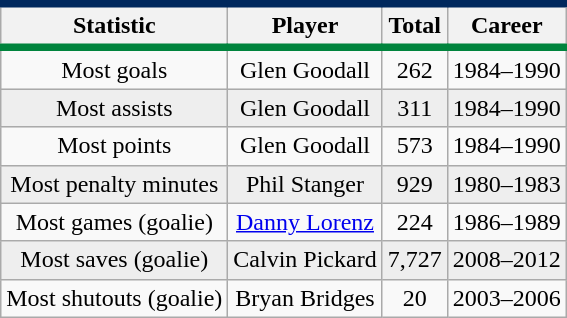<table class="wikitable" style= "text-align: center">
<tr style="border-top:#00285D 5px solid; border-bottom:#00843D 5px solid;">
<th>Statistic</th>
<th>Player</th>
<th>Total</th>
<th>Career</th>
</tr>
<tr>
<td>Most goals</td>
<td>Glen Goodall</td>
<td>262</td>
<td>1984–1990</td>
</tr>
<tr align="center" bgcolor="#eeeeee">
<td>Most assists</td>
<td>Glen Goodall</td>
<td>311</td>
<td>1984–1990</td>
</tr>
<tr>
<td>Most points</td>
<td>Glen Goodall</td>
<td>573</td>
<td>1984–1990</td>
</tr>
<tr align="center" bgcolor="#eeeeee">
<td>Most penalty minutes</td>
<td>Phil Stanger</td>
<td>929</td>
<td>1980–1983</td>
</tr>
<tr>
<td>Most games (goalie)</td>
<td><a href='#'>Danny Lorenz</a></td>
<td>224</td>
<td>1986–1989</td>
</tr>
<tr align="center" bgcolor="#eeeeee">
<td>Most saves (goalie)</td>
<td>Calvin Pickard</td>
<td>7,727</td>
<td>2008–2012</td>
</tr>
<tr>
<td>Most shutouts (goalie)</td>
<td>Bryan Bridges</td>
<td>20</td>
<td>2003–2006</td>
</tr>
</table>
